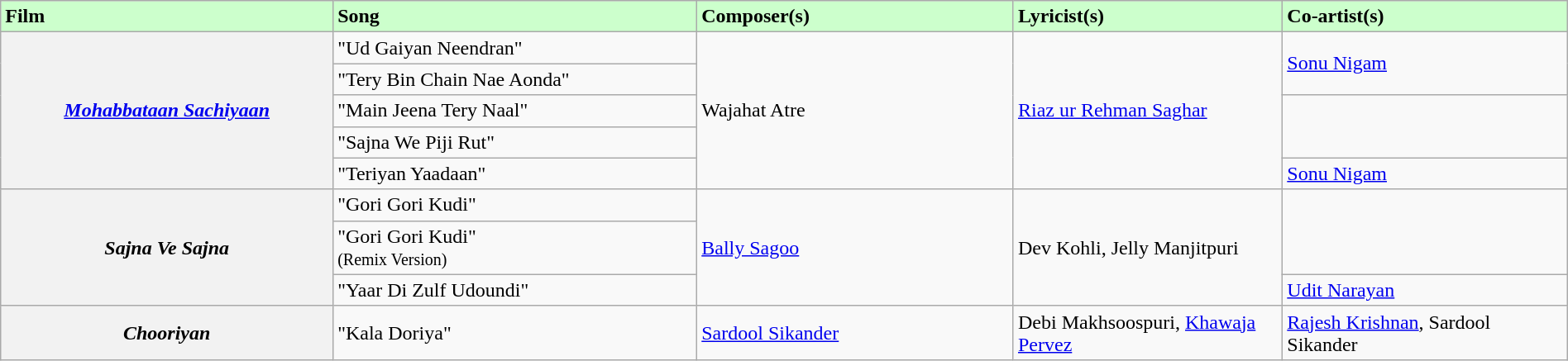<table class="wikitable plainrowheaders" width="100%" textcolor:#000;">
<tr style="background:#cfc; text-align:"center;">
<td scope="col" width=21%><strong>Film</strong></td>
<td scope="col" width=23%><strong>Song</strong></td>
<td scope="col" width=20%><strong>Composer(s)</strong></td>
<td scope="col" width=17%><strong>Lyricist(s)</strong></td>
<td scope="col" width=18%><strong>Co-artist(s)</strong></td>
</tr>
<tr>
<th rowspan="5" scope="row"><em><a href='#'>Mohabbataan Sachiyaan</a></em></th>
<td>"Ud Gaiyan Neendran"</td>
<td rowspan="5">Wajahat Atre</td>
<td rowspan="5"><a href='#'>Riaz ur Rehman Saghar</a></td>
<td rowspan="2"><a href='#'>Sonu Nigam</a></td>
</tr>
<tr>
<td>"Tery Bin Chain Nae Aonda"</td>
</tr>
<tr>
<td>"Main Jeena Tery Naal"</td>
<td rowspan="2"></td>
</tr>
<tr>
<td>"Sajna We Piji Rut"</td>
</tr>
<tr>
<td>"Teriyan Yaadaan"</td>
<td><a href='#'>Sonu Nigam</a></td>
</tr>
<tr>
<th scope="row" rowspan="3"><em>Sajna Ve Sajna</em></th>
<td>"Gori Gori Kudi"</td>
<td rowspan="3"><a href='#'>Bally Sagoo</a></td>
<td rowspan="3">Dev Kohli, Jelly Manjitpuri</td>
<td rowspan="2"></td>
</tr>
<tr>
<td>"Gori Gori Kudi"<br><small>(Remix Version)</small></td>
</tr>
<tr>
<td>"Yaar Di Zulf Udoundi"</td>
<td><a href='#'>Udit Narayan</a></td>
</tr>
<tr>
<th scope="row" rowspan="2"><em>Chooriyan</em></th>
<td>"Kala Doriya"</td>
<td><a href='#'>Sardool Sikander</a></td>
<td>Debi Makhsoospuri, <a href='#'>Khawaja Pervez</a></td>
<td><a href='#'>Rajesh Krishnan</a>, Sardool Sikander</td>
</tr>
</table>
